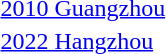<table>
<tr>
<td><a href='#'>2010 Guangzhou</a></td>
<td></td>
<td></td>
<td></td>
</tr>
<tr>
<td><a href='#'>2022 Hangzhou</a></td>
<td></td>
<td></td>
<td></td>
</tr>
</table>
